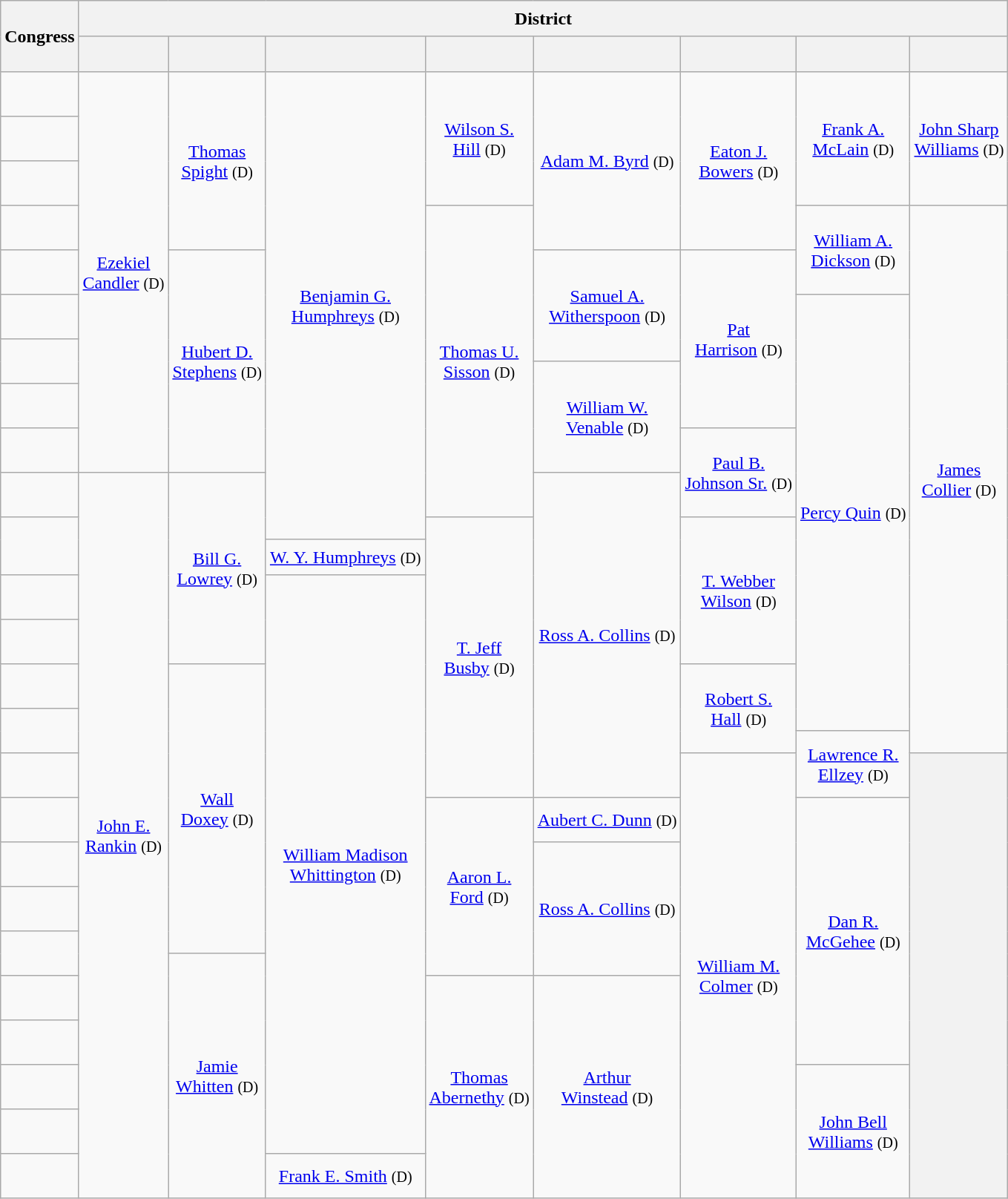<table class="wikitable sticky-header-multi sortable" style=text-align:center>
<tr style="height:2em">
<th rowspan=2 class=unsortable>Congress</th>
<th colspan=8>District</th>
</tr>
<tr style="height:2em">
<th class=unsortable></th>
<th class=unsortable></th>
<th class=unsortable></th>
<th class=unsortable></th>
<th class=unsortable></th>
<th class=unsortable></th>
<th class=unsortable></th>
<th class=unsortable></th>
</tr>
<tr style="height:2.5em">
<td><strong></strong> </td>
<td rowspan=10 ><a href='#'>Ezekiel<br>Candler</a> <small>(D)</small></td>
<td rowspan=4 ><a href='#'>Thomas<br>Spight</a> <small>(D)</small></td>
<td rowspan=12 ><a href='#'>Benjamin G.<br>Humphreys</a> <small>(D)</small></td>
<td rowspan=3 ><a href='#'>Wilson S.<br>Hill</a> <small>(D)</small></td>
<td rowspan=4 ><a href='#'>Adam M. Byrd</a> <small>(D)</small></td>
<td rowspan=4 ><a href='#'>Eaton J.<br>Bowers</a> <small>(D)</small></td>
<td rowspan=3 ><a href='#'>Frank A.<br>McLain</a> <small>(D)</small></td>
<td rowspan=3 ><a href='#'>John Sharp<br>Williams</a> <small>(D)</small></td>
</tr>
<tr style="height:2.5em">
<td><strong></strong> </td>
</tr>
<tr style="height:2.5em">
<td><strong></strong> </td>
</tr>
<tr style="height:2.5em">
<td><strong></strong> </td>
<td rowspan=8 ><a href='#'>Thomas U.<br>Sisson</a> <small>(D)</small></td>
<td rowspan=2 ><a href='#'>William A.<br>Dickson</a> <small>(D)</small></td>
<td rowspan=15 ><a href='#'>James<br>Collier</a> <small>(D)</small></td>
</tr>
<tr style="height:2.5em">
<td><strong></strong> </td>
<td rowspan=6 ><a href='#'>Hubert D.<br>Stephens</a> <small>(D)</small></td>
<td rowspan=3 ><a href='#'>Samuel A.<br>Witherspoon</a> <small>(D)</small></td>
<td rowspan=5 ><a href='#'>Pat<br>Harrison</a> <small>(D)</small></td>
</tr>
<tr style="height:2.5em">
<td><strong></strong> </td>
<td rowspan=12 ><a href='#'>Percy Quin</a> <small>(D)</small></td>
</tr>
<tr style="height:1.25em">
<td rowspan=2><strong></strong> </td>
</tr>
<tr style="height:1.25em">
<td rowspan=3 ><a href='#'>William W.<br>Venable</a> <small>(D)</small></td>
</tr>
<tr style="height:2.5em">
<td><strong></strong> </td>
</tr>
<tr style="height:2.5em">
<td><strong></strong> </td>
<td rowspan=2 ><a href='#'>Paul B.<br>Johnson Sr.</a> <small>(D)</small></td>
</tr>
<tr style="height:2.5em">
<td><strong></strong> </td>
<td rowspan=19 ><a href='#'>John E.<br>Rankin</a> <small>(D)</small></td>
<td rowspan=5 ><a href='#'>Bill G.<br>Lowrey</a> <small>(D)</small></td>
<td rowspan=9 ><a href='#'>Ross A. Collins</a> <small>(D)</small></td>
</tr>
<tr style="height:1.25em">
<td rowspan=2><strong></strong> </td>
<td rowspan=8 ><a href='#'>T. Jeff<br>Busby</a> <small>(D)</small></td>
<td rowspan=4 ><a href='#'>T. Webber<br>Wilson</a> <small>(D)</small></td>
</tr>
<tr style="height:2em">
<td><a href='#'>W. Y. Humphreys</a> <small>(D)</small></td>
</tr>
<tr style="height:2.5em">
<td><strong></strong> </td>
<td rowspan=15 ><a href='#'>William Madison<br>Whittington</a> <small>(D)</small></td>
</tr>
<tr style="height:2.5em">
<td><strong></strong> </td>
</tr>
<tr style="height:2.5em">
<td><strong></strong> </td>
<td rowspan=8 ><a href='#'>Wall<br>Doxey</a> <small>(D)</small></td>
<td rowspan=3 ><a href='#'>Robert S.<br>Hall</a> <small>(D)</small></td>
</tr>
<tr style="height:1.25em">
<td rowspan=2><strong></strong> </td>
</tr>
<tr style="height:1.25em">
<td rowspan=2 ><a href='#'>Lawrence R.<br>Ellzey</a> <small>(D)</small></td>
</tr>
<tr style="height:2.5em">
<td><strong></strong> </td>
<td rowspan="11" ><a href='#'>William M.<br>Colmer</a> <small>(D)</small></td>
<th rowspan=99></th>
</tr>
<tr style="height:2.5em">
<td><strong></strong> </td>
<td rowspan=5 ><a href='#'>Aaron L.<br>Ford</a> <small>(D)</small></td>
<td><a href='#'>Aubert C. Dunn</a> <small>(D)</small></td>
<td rowspan=7 ><a href='#'>Dan R.<br>McGehee</a> <small>(D)</small></td>
</tr>
<tr style="height:2.5em">
<td><strong></strong> </td>
<td rowspan=4 ><a href='#'>Ross A. Collins</a> <small>(D)</small></td>
</tr>
<tr style="height:2.5em">
<td><strong></strong> </td>
</tr>
<tr style="height:1.25em">
<td rowspan=2><strong></strong> </td>
</tr>
<tr style="height:1.25em">
<td rowspan="6" ><a href='#'>Jamie<br>Whitten</a> <small>(D)</small></td>
</tr>
<tr style="height:2.5em">
<td><strong></strong> </td>
<td rowspan=5 ><a href='#'>Thomas<br>Abernethy</a> <small>(D)</small></td>
<td rowspan=5 ><a href='#'>Arthur<br>Winstead</a> <small>(D)</small></td>
</tr>
<tr style="height:2.5em">
<td><strong></strong> </td>
</tr>
<tr style="height:2.5em">
<td><strong></strong> </td>
<td rowspan=3 ><a href='#'>John Bell<br>Williams</a> <small>(D)</small></td>
</tr>
<tr style="height:2.5em">
<td><strong></strong> </td>
</tr>
<tr style="height:2.5em">
<td><strong></strong> </td>
<td><a href='#'>Frank E. Smith</a> <small>(D)</small></td>
</tr>
</table>
